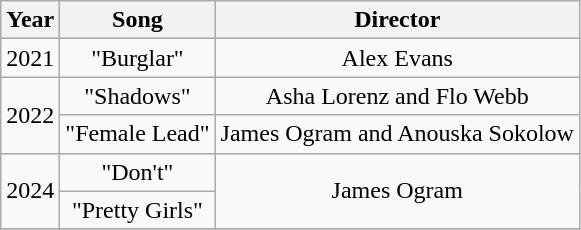<table class="wikitable plainrowheaders" style=text-align:center;>
<tr>
<th>Year</th>
<th>Song</th>
<th>Director</th>
</tr>
<tr>
<td>2021</td>
<td>"Burglar"</td>
<td>Alex Evans</td>
</tr>
<tr>
<td rowspan="2">2022</td>
<td>"Shadows"</td>
<td>Asha Lorenz and Flo Webb</td>
</tr>
<tr>
<td>"Female Lead"</td>
<td>James Ogram and Anouska Sokolow</td>
</tr>
<tr>
<td rowspan="2">2024</td>
<td>"Don't"</td>
<td rowspan="2">James Ogram</td>
</tr>
<tr>
<td>"Pretty Girls"</td>
</tr>
<tr>
</tr>
</table>
